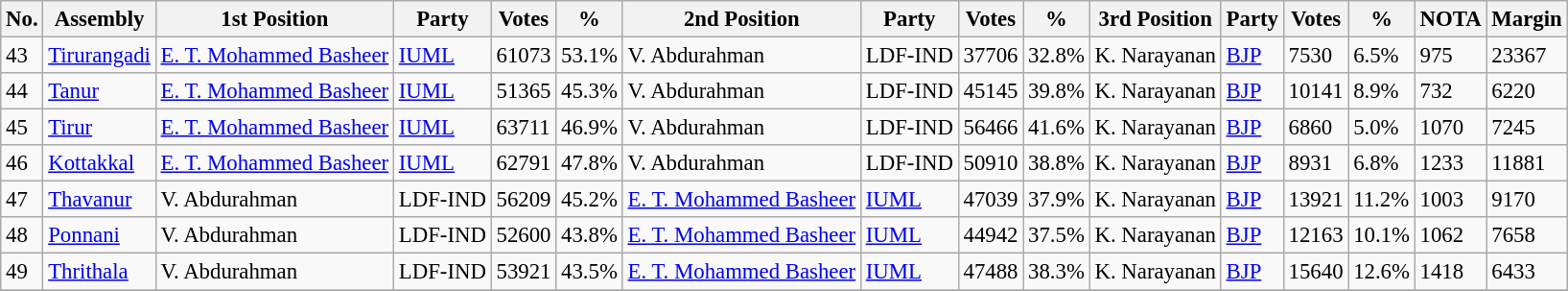<table class="wikitable sortable" style="font-size:95%;">
<tr>
<th>No.</th>
<th>Assembly</th>
<th>1st Position</th>
<th>Party</th>
<th>Votes</th>
<th>%</th>
<th>2nd Position</th>
<th>Party</th>
<th>Votes</th>
<th>%</th>
<th>3rd Position</th>
<th>Party</th>
<th>Votes</th>
<th>%</th>
<th>NOTA</th>
<th>Margin</th>
</tr>
<tr>
<td>43</td>
<td><a href='#'>Tirurangadi</a></td>
<td><a href='#'>E. T. Mohammed Basheer</a></td>
<td><a href='#'>IUML</a></td>
<td>61073</td>
<td>53.1%</td>
<td>V. Abdurahman</td>
<td>LDF-IND</td>
<td>37706</td>
<td>32.8%</td>
<td>K. Narayanan</td>
<td><a href='#'>BJP</a></td>
<td>7530</td>
<td>6.5%</td>
<td>975</td>
<td>23367</td>
</tr>
<tr>
<td>44</td>
<td><a href='#'>Tanur</a></td>
<td><a href='#'>E. T. Mohammed Basheer</a></td>
<td><a href='#'>IUML</a></td>
<td>51365</td>
<td>45.3%</td>
<td>V. Abdurahman</td>
<td>LDF-IND</td>
<td>45145</td>
<td>39.8%</td>
<td>K. Narayanan</td>
<td><a href='#'>BJP</a></td>
<td>10141</td>
<td>8.9%</td>
<td>732</td>
<td>6220</td>
</tr>
<tr>
<td>45</td>
<td><a href='#'>Tirur</a></td>
<td><a href='#'>E. T. Mohammed Basheer</a></td>
<td><a href='#'>IUML</a></td>
<td>63711</td>
<td>46.9%</td>
<td>V. Abdurahman</td>
<td>LDF-IND</td>
<td>56466</td>
<td>41.6%</td>
<td>K. Narayanan</td>
<td><a href='#'>BJP</a></td>
<td>6860</td>
<td>5.0%</td>
<td>1070</td>
<td>7245</td>
</tr>
<tr>
<td>46</td>
<td><a href='#'>Kottakkal</a></td>
<td><a href='#'>E. T. Mohammed Basheer</a></td>
<td><a href='#'>IUML</a></td>
<td>62791</td>
<td>47.8%</td>
<td>V. Abdurahman</td>
<td>LDF-IND</td>
<td>50910</td>
<td>38.8%</td>
<td>K. Narayanan</td>
<td><a href='#'>BJP</a></td>
<td>8931</td>
<td>6.8%</td>
<td>1233</td>
<td>11881</td>
</tr>
<tr>
<td>47</td>
<td><a href='#'>Thavanur</a></td>
<td>V. Abdurahman</td>
<td>LDF-IND</td>
<td>56209</td>
<td>45.2%</td>
<td><a href='#'>E. T. Mohammed Basheer</a></td>
<td><a href='#'>IUML</a></td>
<td>47039</td>
<td>37.9%</td>
<td>K. Narayanan</td>
<td><a href='#'>BJP</a></td>
<td>13921</td>
<td>11.2%</td>
<td>1003</td>
<td>9170</td>
</tr>
<tr>
<td>48</td>
<td><a href='#'>Ponnani</a></td>
<td>V. Abdurahman</td>
<td>LDF-IND</td>
<td>52600</td>
<td>43.8%</td>
<td><a href='#'>E. T. Mohammed Basheer</a></td>
<td><a href='#'>IUML</a></td>
<td>44942</td>
<td>37.5%</td>
<td>K. Narayanan</td>
<td><a href='#'>BJP</a></td>
<td>12163</td>
<td>10.1%</td>
<td>1062</td>
<td>7658</td>
</tr>
<tr>
<td>49</td>
<td><a href='#'>Thrithala</a></td>
<td>V. Abdurahman</td>
<td>LDF-IND</td>
<td>53921</td>
<td>43.5%</td>
<td><a href='#'>E. T. Mohammed Basheer</a></td>
<td><a href='#'>IUML</a></td>
<td>47488</td>
<td>38.3%</td>
<td>K. Narayanan</td>
<td><a href='#'>BJP</a></td>
<td>15640</td>
<td>12.6%</td>
<td>1418</td>
<td>6433</td>
</tr>
<tr>
</tr>
<tr>
</tr>
</table>
